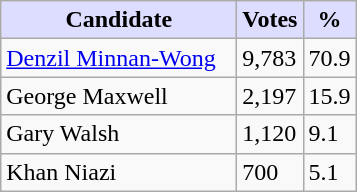<table class="wikitable">
<tr>
<th style="background:#ddf; width:150px;">Candidate</th>
<th style="background:#ddf;">Votes</th>
<th style="background:#ddf;">%</th>
</tr>
<tr>
<td><a href='#'>Denzil Minnan-Wong</a></td>
<td>9,783</td>
<td>70.9</td>
</tr>
<tr>
<td>George Maxwell</td>
<td>2,197</td>
<td>15.9</td>
</tr>
<tr>
<td>Gary Walsh</td>
<td>1,120</td>
<td>9.1</td>
</tr>
<tr>
<td>Khan Niazi</td>
<td>700</td>
<td>5.1</td>
</tr>
</table>
